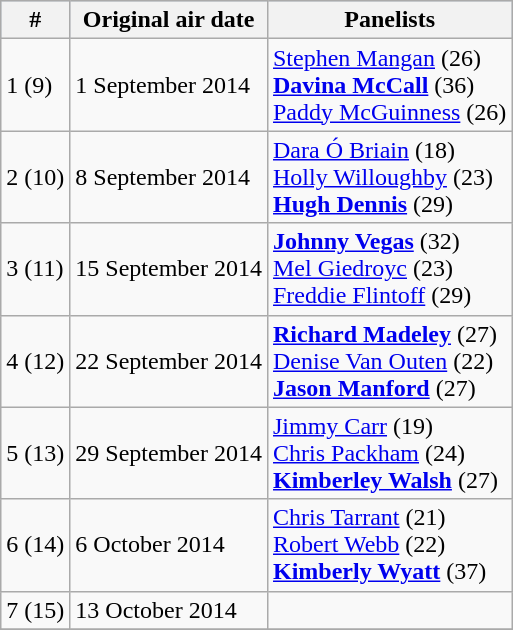<table class="wikitable">
<tr style="background:#b0c4de; text-align:center;">
<th>#</th>
<th>Original air date</th>
<th>Panelists</th>
</tr>
<tr>
<td>1 (9)</td>
<td>1 September 2014</td>
<td><a href='#'>Stephen Mangan</a> (26)<br><strong><a href='#'>Davina McCall</a></strong> (36)<br><a href='#'>Paddy McGuinness</a>  (26)</td>
</tr>
<tr>
<td>2 (10)</td>
<td>8 September 2014</td>
<td><a href='#'>Dara Ó Briain</a> (18)<br><a href='#'>Holly Willoughby</a> (23)<br><strong><a href='#'>Hugh Dennis</a></strong> (29)</td>
</tr>
<tr>
<td>3 (11)</td>
<td>15 September 2014</td>
<td><strong><a href='#'>Johnny Vegas</a></strong> (32)<br><a href='#'>Mel Giedroyc</a> (23)<br><a href='#'>Freddie Flintoff</a> (29)</td>
</tr>
<tr>
<td>4 (12)</td>
<td>22 September 2014</td>
<td><strong><a href='#'>Richard Madeley</a></strong> (27)<br><a href='#'>Denise Van Outen</a> (22)<br><strong><a href='#'>Jason Manford</a></strong> (27)</td>
</tr>
<tr>
<td>5 (13)</td>
<td>29 September 2014</td>
<td><a href='#'>Jimmy Carr</a> (19)<br><a href='#'>Chris Packham</a> (24)<br><strong><a href='#'>Kimberley Walsh</a></strong> (27)</td>
</tr>
<tr>
<td>6 (14)</td>
<td>6 October 2014</td>
<td><a href='#'>Chris Tarrant</a> (21)<br><a href='#'>Robert Webb</a> (22)<br><strong><a href='#'>Kimberly Wyatt</a></strong> (37)</td>
</tr>
<tr>
<td>7 (15)</td>
<td>13 October 2014</td>
<td></td>
</tr>
<tr>
</tr>
</table>
